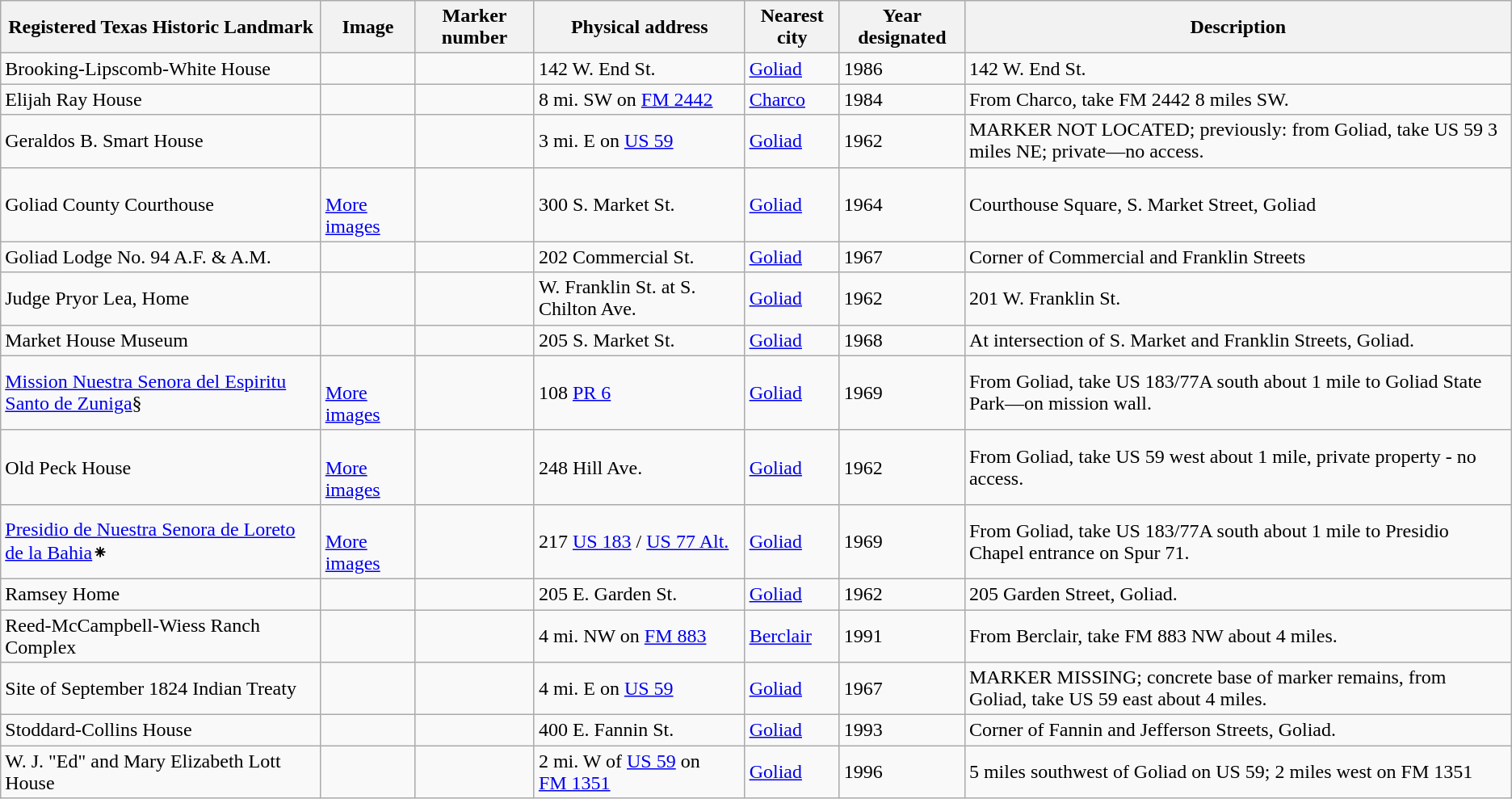<table class="wikitable sortable">
<tr>
<th>Registered Texas Historic Landmark</th>
<th>Image</th>
<th>Marker number</th>
<th>Physical address</th>
<th>Nearest city</th>
<th>Year designated</th>
<th>Description</th>
</tr>
<tr>
<td>Brooking-Lipscomb-White House</td>
<td></td>
<td></td>
<td>142 W. End St.<br></td>
<td><a href='#'>Goliad</a></td>
<td>1986</td>
<td>142 W. End St.</td>
</tr>
<tr>
<td>Elijah Ray House</td>
<td></td>
<td></td>
<td>8 mi. SW on <a href='#'>FM 2442</a><br></td>
<td><a href='#'>Charco</a></td>
<td>1984</td>
<td>From Charco, take FM 2442 8 miles SW.</td>
</tr>
<tr>
<td>Geraldos B. Smart House</td>
<td></td>
<td></td>
<td>3 mi. E on <a href='#'>US 59</a> </td>
<td><a href='#'>Goliad</a></td>
<td>1962</td>
<td>MARKER NOT LOCATED; previously: from Goliad, take US 59 3 miles NE; private—no access.</td>
</tr>
<tr>
<td>Goliad County Courthouse</td>
<td><br> <a href='#'>More images</a></td>
<td></td>
<td>300 S. Market St.<br></td>
<td><a href='#'>Goliad</a></td>
<td>1964</td>
<td>Courthouse Square, S. Market Street, Goliad</td>
</tr>
<tr>
<td>Goliad Lodge No. 94 A.F. & A.M.</td>
<td></td>
<td></td>
<td>202 Commercial St.<br></td>
<td><a href='#'>Goliad</a></td>
<td>1967</td>
<td>Corner of Commercial and Franklin Streets</td>
</tr>
<tr>
<td>Judge Pryor Lea, Home</td>
<td></td>
<td></td>
<td>W. Franklin St. at S. Chilton Ave.<br></td>
<td><a href='#'>Goliad</a></td>
<td>1962</td>
<td>201 W. Franklin St.</td>
</tr>
<tr>
<td>Market House Museum</td>
<td></td>
<td></td>
<td>205 S. Market St.<br></td>
<td><a href='#'>Goliad</a></td>
<td>1968</td>
<td>At intersection of S. Market and Franklin Streets, Goliad.</td>
</tr>
<tr>
<td><a href='#'>Mission Nuestra Senora del Espiritu Santo de Zuniga</a>§</td>
<td><br> <a href='#'>More images</a></td>
<td></td>
<td>108 <a href='#'>PR 6</a><br></td>
<td><a href='#'>Goliad</a></td>
<td>1969</td>
<td>From Goliad, take US 183/77A south about 1 mile to Goliad State Park—on mission wall.</td>
</tr>
<tr>
<td>Old Peck House</td>
<td><br> <a href='#'>More images</a></td>
<td></td>
<td>248 Hill Ave.<br></td>
<td><a href='#'>Goliad</a></td>
<td>1962</td>
<td>From Goliad, take US 59 west about 1 mile, private property - no access.</td>
</tr>
<tr>
<td><a href='#'>Presidio de Nuestra Senora de Loreto de la Bahia</a>⁕</td>
<td><br> <a href='#'>More images</a></td>
<td></td>
<td>217 <a href='#'>US 183</a> / <a href='#'>US 77 Alt.</a><br></td>
<td><a href='#'>Goliad</a></td>
<td>1969</td>
<td>From Goliad, take US 183/77A south about 1 mile to Presidio Chapel entrance on Spur 71.</td>
</tr>
<tr>
<td>Ramsey Home</td>
<td></td>
<td></td>
<td>205 E. Garden St.<br></td>
<td><a href='#'>Goliad</a></td>
<td>1962</td>
<td>205 Garden Street, Goliad.</td>
</tr>
<tr>
<td>Reed-McCampbell-Wiess Ranch Complex</td>
<td></td>
<td></td>
<td>4 mi. NW on <a href='#'>FM 883</a><br></td>
<td><a href='#'>Berclair</a></td>
<td>1991</td>
<td>From Berclair, take FM 883 NW about 4 miles.</td>
</tr>
<tr>
<td>Site of September 1824 Indian Treaty</td>
<td></td>
<td></td>
<td>4 mi. E on <a href='#'>US 59</a> </td>
<td><a href='#'>Goliad</a></td>
<td>1967</td>
<td>MARKER MISSING; concrete base of marker remains, from Goliad, take US 59 east about 4 miles.</td>
</tr>
<tr>
<td>Stoddard-Collins House</td>
<td></td>
<td></td>
<td>400 E. Fannin St.<br></td>
<td><a href='#'>Goliad</a></td>
<td>1993</td>
<td>Corner of Fannin and Jefferson Streets, Goliad.</td>
</tr>
<tr>
<td>W. J. "Ed" and Mary Elizabeth Lott House</td>
<td></td>
<td></td>
<td>2 mi. W of <a href='#'>US 59</a> on <a href='#'>FM 1351</a> </td>
<td><a href='#'>Goliad</a></td>
<td>1996</td>
<td>5 miles southwest of Goliad on US 59; 2 miles west on FM 1351</td>
</tr>
</table>
